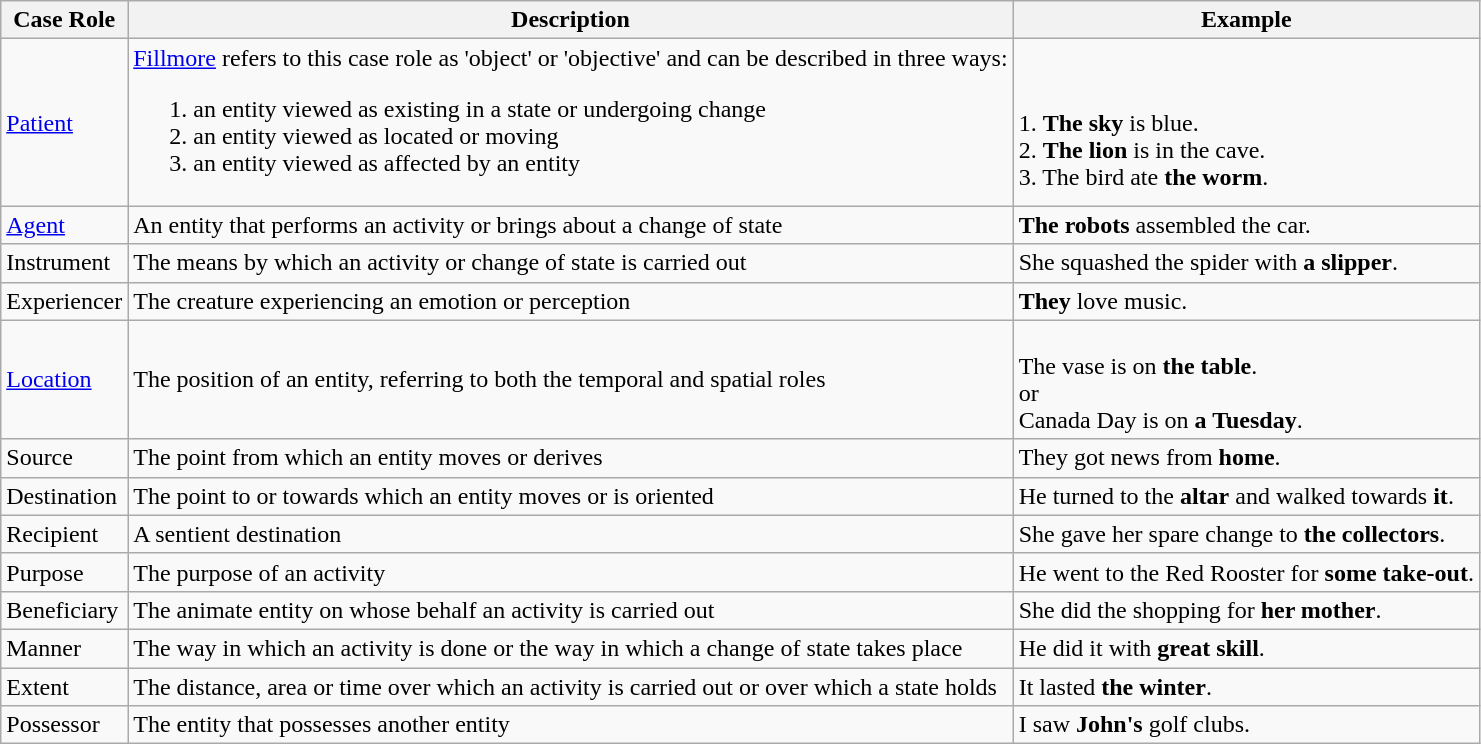<table class="wikitable">
<tr>
<th>Case Role</th>
<th>Description</th>
<th>Example</th>
</tr>
<tr>
<td><a href='#'>Patient</a></td>
<td><a href='#'>Fillmore</a> refers to this case role as 'object' or 'objective' and can be described in three ways:<br><ol><li>an entity viewed as existing in a state or undergoing change</li><li>an entity viewed as located or moving</li><li>an entity viewed as affected by an entity</li></ol></td>
<td><br><br>1. <strong>The sky</strong> is blue.<br>2. <strong>The lion</strong> is in the cave.<br>3. The bird ate <strong>the worm</strong>.</td>
</tr>
<tr>
<td><a href='#'>Agent</a></td>
<td>An entity that performs an activity or brings about a change of state</td>
<td><strong>The robots</strong> assembled the car.</td>
</tr>
<tr>
<td>Instrument</td>
<td>The means by which an activity or change of state is carried out</td>
<td>She squashed the spider with <strong>a slipper</strong>.</td>
</tr>
<tr>
<td>Experiencer</td>
<td>The creature experiencing an emotion or perception</td>
<td><strong>They</strong> love music.</td>
</tr>
<tr>
<td><a href='#'>Location</a></td>
<td>The position of an entity, referring to both the temporal and spatial roles</td>
<td><br>The vase is on <strong>the table</strong>. <br>or <br>Canada Day is on <strong>a Tuesday</strong>.</td>
</tr>
<tr>
<td>Source</td>
<td>The point from which an entity moves or derives</td>
<td>They got news from <strong>home</strong>.</td>
</tr>
<tr>
<td>Destination</td>
<td>The point to or towards which an entity moves or is oriented</td>
<td>He turned to the <strong>altar</strong> and walked towards <strong>it</strong>.</td>
</tr>
<tr>
<td>Recipient</td>
<td>A sentient destination</td>
<td>She gave her spare change to <strong>the collectors</strong>.</td>
</tr>
<tr>
<td>Purpose</td>
<td>The purpose of an activity</td>
<td>He went to the Red Rooster for <strong>some take-out</strong>.</td>
</tr>
<tr>
<td>Beneficiary</td>
<td>The animate entity on whose behalf an activity is carried out</td>
<td>She did the shopping for <strong>her mother</strong>.</td>
</tr>
<tr>
<td>Manner</td>
<td>The way in which an activity is done or the way in which a change of state takes place</td>
<td>He did it with <strong>great skill</strong>.</td>
</tr>
<tr>
<td>Extent</td>
<td>The distance, area or time over which an activity is carried out or over which a state holds</td>
<td>It lasted <strong>the winter</strong>.</td>
</tr>
<tr>
<td>Possessor</td>
<td>The entity that possesses another entity</td>
<td>I saw <strong>John's</strong> golf clubs.</td>
</tr>
</table>
